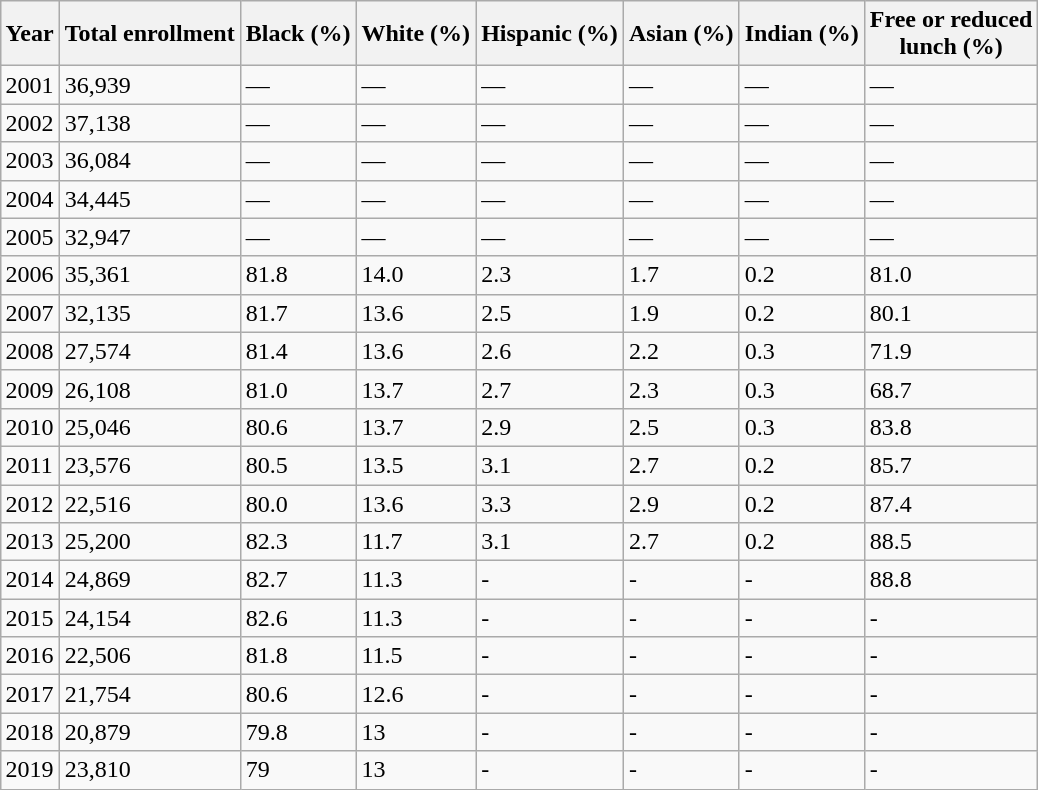<table class="wikitable sortable collapsible" style="margin: 1em auto 1em auto;">
<tr>
<th>Year</th>
<th>Total enrollment</th>
<th>Black (%)</th>
<th>White (%)</th>
<th>Hispanic (%)</th>
<th>Asian (%)</th>
<th>Indian (%)</th>
<th>Free or reduced <br> lunch (%)</th>
</tr>
<tr>
<td>2001</td>
<td>36,939</td>
<td>—</td>
<td>—</td>
<td>—</td>
<td>—</td>
<td>—</td>
<td>—</td>
</tr>
<tr>
<td>2002</td>
<td>37,138</td>
<td>—</td>
<td>—</td>
<td>—</td>
<td>—</td>
<td>—</td>
<td>—</td>
</tr>
<tr>
<td>2003</td>
<td>36,084</td>
<td>—</td>
<td>—</td>
<td>—</td>
<td>—</td>
<td>—</td>
<td>—</td>
</tr>
<tr>
<td>2004</td>
<td>34,445</td>
<td>—</td>
<td>—</td>
<td>—</td>
<td>—</td>
<td>—</td>
<td>—</td>
</tr>
<tr>
<td>2005</td>
<td>32,947</td>
<td>—</td>
<td>—</td>
<td>—</td>
<td>—</td>
<td>—</td>
<td>—</td>
</tr>
<tr>
<td>2006</td>
<td>35,361</td>
<td>81.8</td>
<td>14.0</td>
<td>2.3</td>
<td>1.7</td>
<td>0.2</td>
<td>81.0</td>
</tr>
<tr>
<td>2007</td>
<td>32,135</td>
<td>81.7</td>
<td>13.6</td>
<td>2.5</td>
<td>1.9</td>
<td>0.2</td>
<td>80.1</td>
</tr>
<tr>
<td>2008</td>
<td>27,574</td>
<td>81.4</td>
<td>13.6</td>
<td>2.6</td>
<td>2.2</td>
<td>0.3</td>
<td>71.9</td>
</tr>
<tr>
<td>2009</td>
<td>26,108</td>
<td>81.0</td>
<td>13.7</td>
<td>2.7</td>
<td>2.3</td>
<td>0.3</td>
<td>68.7</td>
</tr>
<tr>
<td>2010</td>
<td>25,046</td>
<td>80.6</td>
<td>13.7</td>
<td>2.9</td>
<td>2.5</td>
<td>0.3</td>
<td>83.8</td>
</tr>
<tr>
<td>2011</td>
<td>23,576</td>
<td>80.5</td>
<td>13.5</td>
<td>3.1</td>
<td>2.7</td>
<td>0.2</td>
<td>85.7</td>
</tr>
<tr>
<td>2012</td>
<td>22,516 </td>
<td>80.0 </td>
<td>13.6 </td>
<td>3.3 </td>
<td>2.9 </td>
<td>0.2 </td>
<td>87.4 </td>
</tr>
<tr>
<td>2013</td>
<td>25,200 </td>
<td>82.3 </td>
<td>11.7 </td>
<td>3.1 </td>
<td>2.7 </td>
<td>0.2 </td>
<td>88.5 </td>
</tr>
<tr>
<td>2014</td>
<td>24,869 </td>
<td>82.7 </td>
<td>11.3 </td>
<td>-</td>
<td>-</td>
<td>-</td>
<td>88.8 </td>
</tr>
<tr>
<td>2015</td>
<td>24,154 </td>
<td>82.6 </td>
<td>11.3 </td>
<td>-</td>
<td>-</td>
<td>-</td>
<td>-</td>
</tr>
<tr>
<td>2016</td>
<td>22,506 </td>
<td>81.8 </td>
<td>11.5 </td>
<td>-</td>
<td>-</td>
<td>-</td>
<td>-</td>
</tr>
<tr>
<td>2017</td>
<td>21,754 </td>
<td>80.6 </td>
<td>12.6 </td>
<td>-</td>
<td>-</td>
<td>-</td>
<td>-</td>
</tr>
<tr>
<td>2018</td>
<td>20,879 </td>
<td>79.8 </td>
<td>13 </td>
<td>-</td>
<td>-</td>
<td>-</td>
<td>-</td>
</tr>
<tr>
<td>2019</td>
<td>23,810 </td>
<td>79 </td>
<td>13 </td>
<td>-</td>
<td>-</td>
<td>-</td>
<td>-</td>
</tr>
</table>
